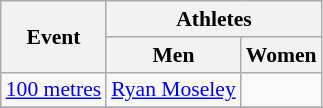<table class=wikitable style="font-size:90%">
<tr>
<th rowspan=2>Event</th>
<th colspan=2>Athletes</th>
</tr>
<tr>
<th>Men</th>
<th>Women</th>
</tr>
<tr>
<td><a href='#'>100 metres</a></td>
<td><a href='#'>Ryan Moseley</a></td>
<td></td>
</tr>
<tr>
</tr>
</table>
